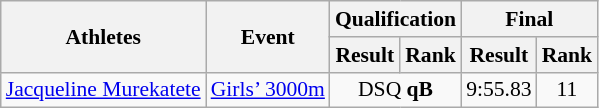<table class="wikitable" border="1" style="font-size:90%">
<tr>
<th rowspan=2>Athletes</th>
<th rowspan=2>Event</th>
<th colspan=2>Qualification</th>
<th colspan=2>Final</th>
</tr>
<tr>
<th>Result</th>
<th>Rank</th>
<th>Result</th>
<th>Rank</th>
</tr>
<tr>
<td><a href='#'>Jacqueline Murekatete</a></td>
<td><a href='#'>Girls’ 3000m</a></td>
<td align=center colspan=2>DSQ <strong>qB</strong></td>
<td align=center>9:55.83</td>
<td align=center>11</td>
</tr>
</table>
